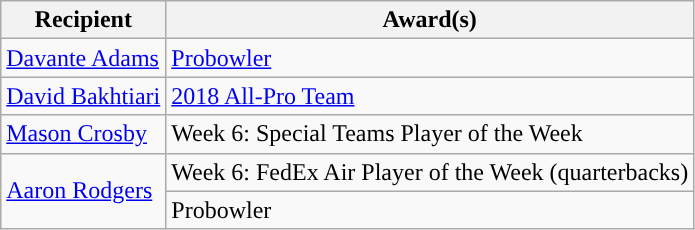<table class="wikitable">
<tr>
<th>Recipient</th>
<th>Award(s)</th>
</tr>
<tr>
<td><a href='#'>Davante Adams</a></td>
<td><a href='#'>Probowler</a></td>
</tr>
<tr>
<td><a href='#'>David Bakhtiari</a></td>
<td><a href='#'>2018 All-Pro Team</a></td>
</tr>
<tr>
<td><a href='#'>Mason Crosby</a></td>
<td>Week 6: Special Teams Player of the Week</td>
</tr>
<tr>
<td rowspan=2><a href='#'>Aaron Rodgers</a></td>
<td>Week 6: FedEx Air Player of the Week (quarterbacks)</td>
</tr>
<tr>
<td>Probowler</td>
</tr>
</table>
